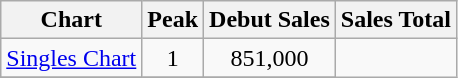<table class="wikitable">
<tr>
<th style="text-align:center;">Chart</th>
<th style="text-align:center;">Peak</th>
<th style="text-align:center;">Debut Sales</th>
<th style="text-align:center;">Sales Total</th>
</tr>
<tr>
<td align="left"><a href='#'>Singles Chart</a></td>
<td style="text-align:center;">1</td>
<td style="text-align:center;">851,000</td>
</tr>
<tr>
</tr>
</table>
